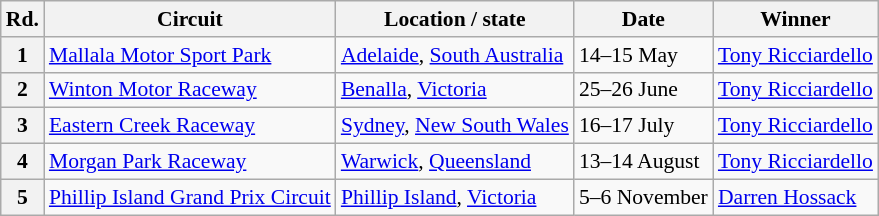<table class="wikitable" style="font-size: 90%">
<tr>
<th>Rd.</th>
<th>Circuit</th>
<th>Location / state</th>
<th>Date</th>
<th>Winner</th>
</tr>
<tr>
<th>1</th>
<td> <a href='#'>Mallala Motor Sport Park</a></td>
<td><a href='#'>Adelaide</a>, <a href='#'>South Australia</a></td>
<td>14–15 May</td>
<td><a href='#'>Tony Ricciardello</a></td>
</tr>
<tr>
<th>2</th>
<td> <a href='#'>Winton Motor Raceway</a></td>
<td><a href='#'>Benalla</a>, <a href='#'>Victoria</a></td>
<td>25–26 June</td>
<td><a href='#'>Tony Ricciardello</a></td>
</tr>
<tr>
<th>3</th>
<td> <a href='#'>Eastern Creek Raceway</a></td>
<td><a href='#'>Sydney</a>, <a href='#'>New South Wales</a></td>
<td>16–17 July</td>
<td><a href='#'>Tony Ricciardello</a></td>
</tr>
<tr>
<th>4</th>
<td> <a href='#'>Morgan Park Raceway</a></td>
<td><a href='#'>Warwick</a>, <a href='#'>Queensland</a></td>
<td>13–14 August</td>
<td><a href='#'>Tony Ricciardello</a></td>
</tr>
<tr>
<th>5</th>
<td> <a href='#'>Phillip Island Grand Prix Circuit</a></td>
<td><a href='#'>Phillip Island</a>, <a href='#'>Victoria</a></td>
<td>5–6 November</td>
<td><a href='#'>Darren Hossack</a></td>
</tr>
</table>
